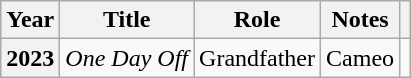<table class="wikitable sortable plainrowheaders">
<tr>
<th scope="col">Year</th>
<th scope="col">Title</th>
<th scope="col">Role</th>
<th scope="col" class="unsortable">Notes</th>
<th scope="col" class="unsortable"></th>
</tr>
<tr>
<th scope="row">2023</th>
<td><em>One Day Off</em></td>
<td>Grandfather</td>
<td>Cameo</td>
<td></td>
</tr>
</table>
